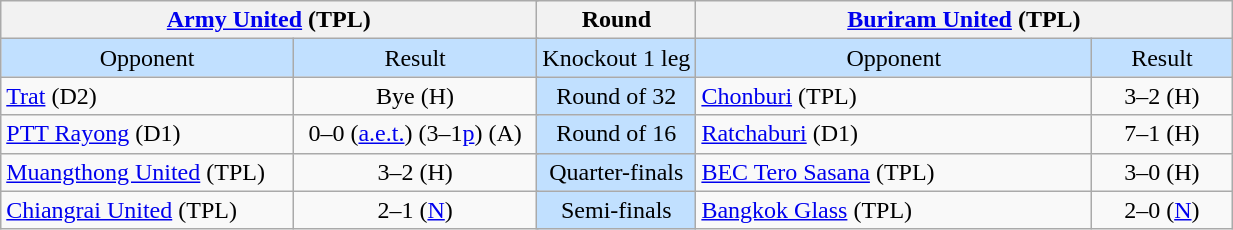<table class="wikitable" style="text-align:center">
<tr>
<th colspan=4 width="350"><a href='#'>Army United</a> (TPL)</th>
<th>Round</th>
<th colspan=4 width="350"><a href='#'>Buriram United</a> (TPL)</th>
</tr>
<tr style="background:#C1E0FF">
<td>Opponent</td>
<td colspan=3>Result</td>
<td>Knockout 1 leg</td>
<td>Opponent</td>
<td colspan=3>Result</td>
</tr>
<tr>
<td align=left><a href='#'>Trat</a> (D2)</td>
<td colspan=3>Bye (H)</td>
<td style="background:#C1E0FF">Round of 32</td>
<td align=left><a href='#'>Chonburi</a> (TPL)</td>
<td colspan=3>3–2 (H)</td>
</tr>
<tr>
<td align=left><a href='#'>PTT Rayong</a> (D1)</td>
<td colspan=3>0–0 (<a href='#'>a.e.t.</a>) (3–1<a href='#'>p</a>) (A)</td>
<td style="background:#C1E0FF">Round of 16</td>
<td align=left><a href='#'>Ratchaburi</a> (D1)</td>
<td colspan=3>7–1 (H)</td>
</tr>
<tr>
<td align=left><a href='#'>Muangthong United</a> (TPL)</td>
<td colspan=3>3–2 (H)</td>
<td style="background:#C1E0FF">Quarter-finals</td>
<td align=left><a href='#'>BEC Tero Sasana</a> (TPL)</td>
<td colspan=3>3–0 (H)</td>
</tr>
<tr>
<td align=left><a href='#'>Chiangrai United</a> (TPL)</td>
<td colspan=3>2–1 (<a href='#'>N</a>)</td>
<td style="background:#C1E0FF">Semi-finals</td>
<td align=left><a href='#'>Bangkok Glass</a> (TPL)</td>
<td colspan=3>2–0 (<a href='#'>N</a>)</td>
</tr>
</table>
